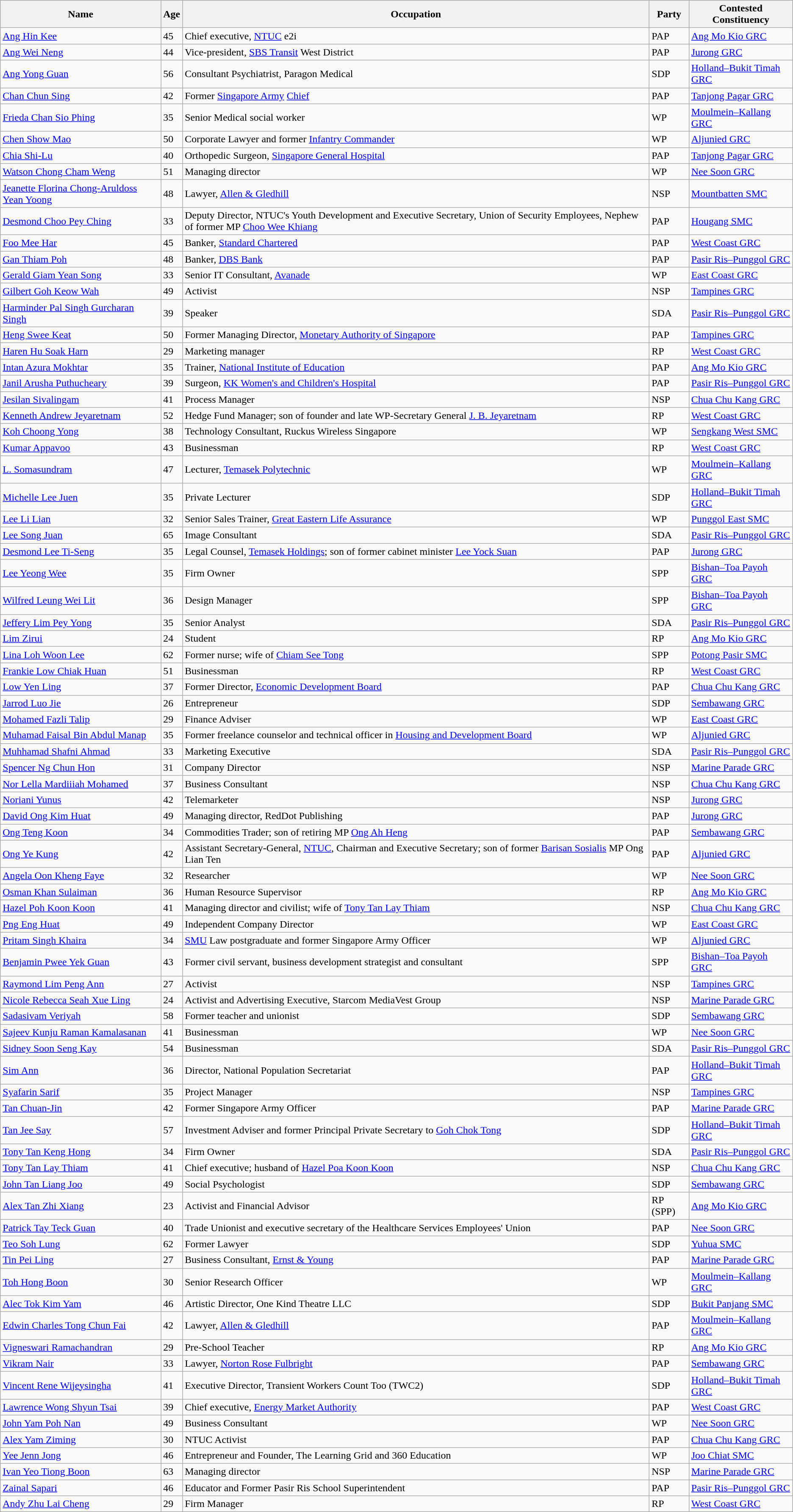<table class="wikitable sortable">
<tr>
<th>Name</th>
<th>Age</th>
<th>Occupation</th>
<th>Party</th>
<th>Contested Constituency</th>
</tr>
<tr>
<td><a href='#'>Ang Hin Kee</a></td>
<td>45</td>
<td>Chief executive, <a href='#'>NTUC</a> e2i</td>
<td>PAP</td>
<td><a href='#'>Ang Mo Kio GRC</a></td>
</tr>
<tr>
<td><a href='#'>Ang Wei Neng</a></td>
<td>44</td>
<td>Vice-president, <a href='#'>SBS Transit</a> West District</td>
<td>PAP</td>
<td><a href='#'>Jurong GRC</a></td>
</tr>
<tr>
<td><a href='#'>Ang Yong Guan</a></td>
<td>56</td>
<td>Consultant Psychiatrist, Paragon Medical</td>
<td>SDP</td>
<td><a href='#'>Holland–Bukit Timah GRC</a></td>
</tr>
<tr>
<td><a href='#'>Chan Chun Sing</a></td>
<td>42</td>
<td>Former <a href='#'>Singapore Army</a> <a href='#'>Chief</a></td>
<td>PAP</td>
<td><a href='#'>Tanjong Pagar GRC</a></td>
</tr>
<tr>
<td><a href='#'>Frieda Chan Sio Phing</a></td>
<td>35</td>
<td>Senior Medical social worker</td>
<td>WP</td>
<td><a href='#'>Moulmein–Kallang GRC</a></td>
</tr>
<tr>
<td><a href='#'>Chen Show Mao</a></td>
<td>50</td>
<td>Corporate Lawyer and former <a href='#'>Infantry Commander</a></td>
<td>WP</td>
<td><a href='#'>Aljunied GRC</a></td>
</tr>
<tr>
<td><a href='#'>Chia Shi-Lu</a></td>
<td>40</td>
<td>Orthopedic Surgeon, <a href='#'>Singapore General Hospital</a></td>
<td>PAP</td>
<td><a href='#'>Tanjong Pagar GRC</a></td>
</tr>
<tr>
<td><a href='#'>Watson Chong Cham Weng</a></td>
<td>51</td>
<td>Managing director</td>
<td>WP</td>
<td><a href='#'>Nee Soon GRC</a></td>
</tr>
<tr>
<td><a href='#'>Jeanette Florina Chong-Aruldoss Yean Yoong</a></td>
<td>48</td>
<td>Lawyer, <a href='#'>Allen & Gledhill</a></td>
<td>NSP</td>
<td><a href='#'>Mountbatten SMC</a></td>
</tr>
<tr>
<td><a href='#'>Desmond Choo Pey Ching</a></td>
<td>33</td>
<td>Deputy Director, NTUC's Youth Development and Executive Secretary, Union of Security Employees, Nephew of former MP <a href='#'>Choo Wee Khiang</a></td>
<td>PAP</td>
<td><a href='#'>Hougang SMC</a></td>
</tr>
<tr>
<td><a href='#'>Foo Mee Har</a></td>
<td>45</td>
<td>Banker, <a href='#'>Standard Chartered</a></td>
<td>PAP</td>
<td><a href='#'>West Coast GRC</a></td>
</tr>
<tr>
<td><a href='#'>Gan Thiam Poh</a></td>
<td>48</td>
<td>Banker, <a href='#'>DBS Bank</a></td>
<td>PAP</td>
<td><a href='#'>Pasir Ris–Punggol GRC</a></td>
</tr>
<tr>
<td><a href='#'>Gerald Giam Yean Song</a></td>
<td>33</td>
<td>Senior IT Consultant, <a href='#'>Avanade</a></td>
<td>WP</td>
<td><a href='#'>East Coast GRC</a></td>
</tr>
<tr>
<td><a href='#'>Gilbert Goh Keow Wah</a></td>
<td>49</td>
<td>Activist</td>
<td>NSP</td>
<td><a href='#'>Tampines GRC</a></td>
</tr>
<tr>
<td><a href='#'>Harminder Pal Singh Gurcharan Singh</a></td>
<td>39</td>
<td>Speaker</td>
<td>SDA</td>
<td><a href='#'>Pasir Ris–Punggol GRC</a></td>
</tr>
<tr>
<td><a href='#'>Heng Swee Keat</a></td>
<td>50</td>
<td>Former Managing Director, <a href='#'>Monetary Authority of Singapore</a></td>
<td>PAP</td>
<td><a href='#'>Tampines GRC</a></td>
</tr>
<tr>
<td><a href='#'>Haren Hu Soak Harn</a></td>
<td>29</td>
<td>Marketing manager</td>
<td>RP</td>
<td><a href='#'>West Coast GRC</a></td>
</tr>
<tr>
<td><a href='#'>Intan Azura Mokhtar</a></td>
<td>35</td>
<td>Trainer, <a href='#'>National Institute of Education</a></td>
<td>PAP</td>
<td><a href='#'>Ang Mo Kio GRC</a></td>
</tr>
<tr>
<td><a href='#'>Janil Arusha Puthucheary</a></td>
<td>39</td>
<td>Surgeon, <a href='#'>KK Women's and Children's Hospital</a></td>
<td>PAP</td>
<td><a href='#'>Pasir Ris–Punggol GRC</a></td>
</tr>
<tr>
<td><a href='#'>Jesilan Sivalingam</a></td>
<td>41</td>
<td>Process Manager</td>
<td>NSP</td>
<td><a href='#'>Chua Chu Kang GRC</a></td>
</tr>
<tr>
<td><a href='#'>Kenneth Andrew Jeyaretnam</a></td>
<td>52</td>
<td>Hedge Fund Manager; son of founder and late WP-Secretary General <a href='#'>J. B. Jeyaretnam</a></td>
<td>RP</td>
<td><a href='#'>West Coast GRC</a></td>
</tr>
<tr>
<td><a href='#'>Koh Choong Yong</a></td>
<td>38</td>
<td>Technology Consultant, Ruckus Wireless Singapore</td>
<td>WP</td>
<td><a href='#'>Sengkang West SMC</a></td>
</tr>
<tr>
<td><a href='#'>Kumar Appavoo</a></td>
<td>43</td>
<td>Businessman</td>
<td>RP</td>
<td><a href='#'>West Coast GRC</a></td>
</tr>
<tr>
<td><a href='#'>L. Somasundram</a></td>
<td>47</td>
<td>Lecturer, <a href='#'>Temasek Polytechnic</a></td>
<td>WP</td>
<td><a href='#'>Moulmein–Kallang GRC</a></td>
</tr>
<tr>
<td><a href='#'>Michelle Lee Juen</a></td>
<td>35</td>
<td>Private Lecturer</td>
<td>SDP</td>
<td><a href='#'>Holland–Bukit Timah GRC</a></td>
</tr>
<tr>
<td><a href='#'>Lee Li Lian</a></td>
<td>32</td>
<td>Senior Sales Trainer, <a href='#'>Great Eastern Life Assurance</a></td>
<td>WP</td>
<td><a href='#'>Punggol East SMC</a></td>
</tr>
<tr>
<td><a href='#'>Lee Song Juan</a></td>
<td>65</td>
<td>Image Consultant</td>
<td>SDA</td>
<td><a href='#'>Pasir Ris–Punggol GRC</a></td>
</tr>
<tr>
<td><a href='#'>Desmond Lee Ti-Seng</a></td>
<td>35</td>
<td>Legal Counsel, <a href='#'>Temasek Holdings</a>; son of former cabinet minister <a href='#'>Lee Yock Suan</a></td>
<td>PAP</td>
<td><a href='#'>Jurong GRC</a></td>
</tr>
<tr>
<td><a href='#'>Lee Yeong Wee</a></td>
<td>35</td>
<td>Firm Owner</td>
<td>SPP</td>
<td><a href='#'>Bishan–Toa Payoh GRC</a></td>
</tr>
<tr>
<td><a href='#'>Wilfred Leung Wei Lit</a></td>
<td>36</td>
<td>Design Manager</td>
<td>SPP</td>
<td><a href='#'>Bishan–Toa Payoh GRC</a></td>
</tr>
<tr>
<td><a href='#'>Jeffery Lim Pey Yong</a></td>
<td>35</td>
<td>Senior Analyst</td>
<td>SDA</td>
<td><a href='#'>Pasir Ris–Punggol GRC</a></td>
</tr>
<tr>
<td><a href='#'>Lim Zirui</a></td>
<td>24</td>
<td>Student</td>
<td>RP</td>
<td><a href='#'>Ang Mo Kio GRC</a></td>
</tr>
<tr>
<td><a href='#'>Lina Loh Woon Lee</a></td>
<td>62</td>
<td>Former nurse; wife of <a href='#'>Chiam See Tong</a></td>
<td>SPP</td>
<td><a href='#'>Potong Pasir SMC</a></td>
</tr>
<tr>
<td><a href='#'>Frankie Low Chiak Huan</a></td>
<td>51</td>
<td>Businessman</td>
<td>RP</td>
<td><a href='#'>West Coast GRC</a></td>
</tr>
<tr>
<td><a href='#'>Low Yen Ling</a></td>
<td>37</td>
<td>Former Director, <a href='#'>Economic Development Board</a></td>
<td>PAP</td>
<td><a href='#'>Chua Chu Kang GRC</a></td>
</tr>
<tr>
<td><a href='#'>Jarrod Luo Jie</a></td>
<td>26</td>
<td>Entrepreneur</td>
<td>SDP</td>
<td><a href='#'>Sembawang GRC</a></td>
</tr>
<tr>
<td><a href='#'>Mohamed Fazli Talip</a></td>
<td>29</td>
<td>Finance Adviser</td>
<td>WP</td>
<td><a href='#'>East Coast GRC</a></td>
</tr>
<tr>
<td><a href='#'>Muhamad Faisal Bin Abdul Manap</a></td>
<td>35</td>
<td>Former freelance counselor and technical officer in <a href='#'>Housing and Development Board</a></td>
<td>WP</td>
<td><a href='#'>Aljunied GRC</a></td>
</tr>
<tr>
<td><a href='#'>Muhhamad Shafni Ahmad</a></td>
<td>33</td>
<td>Marketing Executive</td>
<td>SDA</td>
<td><a href='#'>Pasir Ris–Punggol GRC</a></td>
</tr>
<tr>
<td><a href='#'>Spencer Ng Chun Hon</a></td>
<td>31</td>
<td>Company Director</td>
<td>NSP</td>
<td><a href='#'>Marine Parade GRC</a></td>
</tr>
<tr>
<td><a href='#'>Nor Lella Mardiiiah Mohamed</a></td>
<td>37</td>
<td>Business Consultant</td>
<td>NSP</td>
<td><a href='#'>Chua Chu Kang GRC</a></td>
</tr>
<tr>
<td><a href='#'>Noriani Yunus</a></td>
<td>42</td>
<td>Telemarketer</td>
<td>NSP</td>
<td><a href='#'>Jurong GRC</a></td>
</tr>
<tr>
<td><a href='#'>David Ong Kim Huat</a></td>
<td>49</td>
<td>Managing director, RedDot Publishing</td>
<td>PAP</td>
<td><a href='#'>Jurong GRC</a></td>
</tr>
<tr>
<td><a href='#'>Ong Teng Koon</a></td>
<td>34</td>
<td>Commodities Trader; son of retiring MP <a href='#'>Ong Ah Heng</a></td>
<td>PAP</td>
<td><a href='#'>Sembawang GRC</a></td>
</tr>
<tr>
<td><a href='#'>Ong Ye Kung</a></td>
<td>42</td>
<td>Assistant Secretary-General, <a href='#'>NTUC</a>, Chairman and Executive Secretary; son of former <a href='#'>Barisan Sosialis</a> MP Ong Lian Ten</td>
<td>PAP</td>
<td><a href='#'>Aljunied GRC</a></td>
</tr>
<tr>
<td><a href='#'>Angela Oon Kheng Faye</a></td>
<td>32</td>
<td>Researcher</td>
<td>WP</td>
<td><a href='#'>Nee Soon GRC</a></td>
</tr>
<tr>
<td><a href='#'>Osman Khan Sulaiman</a></td>
<td>36</td>
<td>Human Resource Supervisor</td>
<td>RP</td>
<td><a href='#'>Ang Mo Kio GRC</a></td>
</tr>
<tr>
<td><a href='#'>Hazel Poh Koon Koon</a></td>
<td>41</td>
<td>Managing director and civilist; wife of <a href='#'>Tony Tan Lay Thiam</a></td>
<td>NSP</td>
<td><a href='#'>Chua Chu Kang GRC</a></td>
</tr>
<tr>
<td><a href='#'>Png Eng Huat</a></td>
<td>49</td>
<td>Independent Company Director</td>
<td>WP</td>
<td><a href='#'>East Coast GRC</a></td>
</tr>
<tr>
<td><a href='#'>Pritam Singh Khaira</a></td>
<td>34</td>
<td><a href='#'>SMU</a> Law postgraduate and former Singapore Army Officer</td>
<td>WP</td>
<td><a href='#'>Aljunied GRC</a></td>
</tr>
<tr>
<td><a href='#'>Benjamin Pwee Yek Guan</a></td>
<td>43</td>
<td>Former civil servant, business development strategist and consultant</td>
<td>SPP</td>
<td><a href='#'>Bishan–Toa Payoh GRC</a></td>
</tr>
<tr>
<td><a href='#'>Raymond Lim Peng Ann</a></td>
<td>27</td>
<td>Activist</td>
<td>NSP</td>
<td><a href='#'>Tampines GRC</a></td>
</tr>
<tr>
<td><a href='#'>Nicole Rebecca Seah Xue Ling</a></td>
<td>24</td>
<td>Activist and Advertising Executive, Starcom MediaVest Group</td>
<td>NSP</td>
<td><a href='#'>Marine Parade GRC</a></td>
</tr>
<tr>
<td><a href='#'>Sadasivam Veriyah</a></td>
<td>58</td>
<td>Former teacher and unionist</td>
<td>SDP</td>
<td><a href='#'>Sembawang GRC</a></td>
</tr>
<tr>
<td><a href='#'>Sajeev Kunju Raman Kamalasanan</a></td>
<td>41</td>
<td>Businessman</td>
<td>WP</td>
<td><a href='#'>Nee Soon GRC</a></td>
</tr>
<tr>
<td><a href='#'>Sidney Soon Seng Kay</a></td>
<td>54</td>
<td>Businessman</td>
<td>SDA</td>
<td><a href='#'>Pasir Ris–Punggol GRC</a></td>
</tr>
<tr>
<td><a href='#'>Sim Ann</a></td>
<td>36</td>
<td>Director, National Population Secretariat</td>
<td>PAP</td>
<td><a href='#'>Holland–Bukit Timah GRC</a></td>
</tr>
<tr>
<td><a href='#'>Syafarin Sarif</a></td>
<td>35</td>
<td>Project Manager</td>
<td>NSP</td>
<td><a href='#'>Tampines GRC</a></td>
</tr>
<tr>
<td><a href='#'>Tan Chuan-Jin</a></td>
<td>42</td>
<td>Former Singapore Army Officer</td>
<td>PAP</td>
<td><a href='#'>Marine Parade GRC</a></td>
</tr>
<tr>
<td><a href='#'>Tan Jee Say</a></td>
<td>57</td>
<td>Investment Adviser and former Principal Private Secretary to <a href='#'>Goh Chok Tong</a></td>
<td>SDP</td>
<td><a href='#'>Holland–Bukit Timah GRC</a></td>
</tr>
<tr>
<td><a href='#'>Tony Tan Keng Hong</a></td>
<td>34</td>
<td>Firm Owner</td>
<td>SDA</td>
<td><a href='#'>Pasir Ris–Punggol GRC</a></td>
</tr>
<tr>
<td><a href='#'>Tony Tan Lay Thiam</a></td>
<td>41</td>
<td>Chief executive; husband of <a href='#'>Hazel Poa Koon Koon</a></td>
<td>NSP</td>
<td><a href='#'>Chua Chu Kang GRC</a></td>
</tr>
<tr>
<td><a href='#'>John Tan Liang Joo</a></td>
<td>49</td>
<td>Social Psychologist</td>
<td>SDP</td>
<td><a href='#'>Sembawang GRC</a></td>
</tr>
<tr>
<td><a href='#'>Alex Tan Zhi Xiang</a></td>
<td>23</td>
<td>Activist and Financial Advisor</td>
<td>RP (SPP)</td>
<td><a href='#'>Ang Mo Kio GRC</a></td>
</tr>
<tr>
<td><a href='#'>Patrick Tay Teck Guan</a></td>
<td>40</td>
<td>Trade Unionist and executive secretary of the Healthcare Services Employees' Union</td>
<td>PAP</td>
<td><a href='#'>Nee Soon GRC</a></td>
</tr>
<tr>
<td><a href='#'>Teo Soh Lung</a></td>
<td>62</td>
<td>Former Lawyer</td>
<td>SDP</td>
<td><a href='#'>Yuhua SMC</a></td>
</tr>
<tr>
<td><a href='#'>Tin Pei Ling</a></td>
<td>27</td>
<td>Business Consultant, <a href='#'>Ernst & Young</a></td>
<td>PAP</td>
<td><a href='#'>Marine Parade GRC</a></td>
</tr>
<tr>
<td><a href='#'>Toh Hong Boon</a></td>
<td>30</td>
<td>Senior Research Officer</td>
<td>WP</td>
<td><a href='#'>Moulmein–Kallang GRC</a></td>
</tr>
<tr>
<td><a href='#'>Alec Tok Kim Yam</a></td>
<td>46</td>
<td>Artistic Director, One Kind Theatre LLC</td>
<td>SDP</td>
<td><a href='#'>Bukit Panjang SMC</a></td>
</tr>
<tr>
<td><a href='#'>Edwin Charles Tong Chun Fai</a></td>
<td>42</td>
<td>Lawyer, <a href='#'>Allen & Gledhill</a></td>
<td>PAP</td>
<td><a href='#'>Moulmein–Kallang GRC</a></td>
</tr>
<tr>
<td><a href='#'>Vigneswari Ramachandran</a></td>
<td>29</td>
<td>Pre-School Teacher</td>
<td>RP</td>
<td><a href='#'>Ang Mo Kio GRC</a></td>
</tr>
<tr>
<td><a href='#'>Vikram Nair</a></td>
<td>33</td>
<td>Lawyer, <a href='#'>Norton Rose Fulbright</a></td>
<td>PAP</td>
<td><a href='#'>Sembawang GRC</a></td>
</tr>
<tr>
<td><a href='#'>Vincent Rene Wijeysingha</a></td>
<td>41</td>
<td>Executive Director, Transient Workers Count Too (TWC2)</td>
<td>SDP</td>
<td><a href='#'>Holland–Bukit Timah GRC</a></td>
</tr>
<tr>
<td><a href='#'>Lawrence Wong Shyun Tsai</a></td>
<td>39</td>
<td>Chief executive, <a href='#'>Energy Market Authority</a></td>
<td>PAP</td>
<td><a href='#'>West Coast GRC</a></td>
</tr>
<tr>
<td><a href='#'>John Yam Poh Nan</a></td>
<td>49</td>
<td>Business Consultant</td>
<td>WP</td>
<td><a href='#'>Nee Soon GRC</a></td>
</tr>
<tr>
<td><a href='#'>Alex Yam Ziming</a></td>
<td>30</td>
<td>NTUC Activist</td>
<td>PAP</td>
<td><a href='#'>Chua Chu Kang GRC</a></td>
</tr>
<tr>
<td><a href='#'>Yee Jenn Jong</a></td>
<td>46</td>
<td>Entrepreneur and Founder, The Learning Grid and 360 Education</td>
<td>WP</td>
<td><a href='#'>Joo Chiat SMC</a></td>
</tr>
<tr>
<td><a href='#'>Ivan Yeo Tiong Boon</a></td>
<td>63</td>
<td>Managing director</td>
<td>NSP</td>
<td><a href='#'>Marine Parade GRC</a></td>
</tr>
<tr>
<td><a href='#'>Zainal Sapari</a></td>
<td>46</td>
<td>Educator and Former Pasir Ris School Superintendent</td>
<td>PAP</td>
<td><a href='#'>Pasir Ris–Punggol GRC</a></td>
</tr>
<tr>
<td><a href='#'>Andy Zhu Lai Cheng</a></td>
<td>29</td>
<td>Firm Manager</td>
<td>RP</td>
<td><a href='#'>West Coast GRC</a></td>
</tr>
</table>
